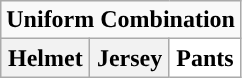<table class="wikitable">
<tr>
<td align="center" Colspan="3"><strong>Uniform Combination</strong></td>
</tr>
<tr align="center">
<th>Helmet</th>
<th>Jersey</th>
<th style="background:#FFFFFF;">Pants</th>
</tr>
</table>
